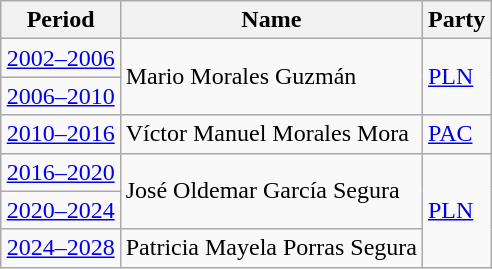<table class="wikitable" style="margin:auto">
<tr>
<th>Period</th>
<th>Name</th>
<th>Party</th>
</tr>
<tr>
<td><a href='#'>2002–2006</a></td>
<td rowspan="2">Mario Morales Guzmán</td>
<td rowspan="2"> <a href='#'>PLN</a></td>
</tr>
<tr>
<td><a href='#'>2006–2010</a></td>
</tr>
<tr>
<td><a href='#'>2010–2016</a></td>
<td>Víctor Manuel Morales Mora</td>
<td> <a href='#'>PAC</a></td>
</tr>
<tr>
<td><a href='#'>2016–2020</a></td>
<td rowspan="2">José Oldemar García Segura</td>
<td rowspan="3"> <a href='#'>PLN</a></td>
</tr>
<tr>
<td><a href='#'>2020–2024</a></td>
</tr>
<tr>
<td><a href='#'>2024–2028</a></td>
<td>Patricia Mayela Porras Segura</td>
</tr>
</table>
